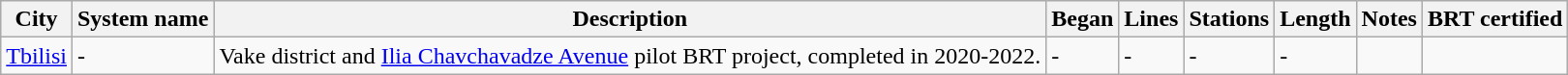<table class="wikitable">
<tr>
<th>City</th>
<th>System name</th>
<th>Description</th>
<th>Began</th>
<th>Lines</th>
<th>Stations</th>
<th>Length</th>
<th>Notes</th>
<th>BRT certified</th>
</tr>
<tr>
<td><a href='#'>Tbilisi</a></td>
<td>-</td>
<td>Vake district and <a href='#'>Ilia Chavchavadze Avenue</a> pilot BRT project, completed in 2020-2022.</td>
<td>-</td>
<td>-</td>
<td>-</td>
<td>-</td>
<td></td>
<td></td>
</tr>
</table>
